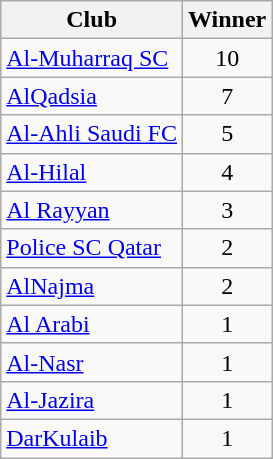<table class=wikitable>
<tr>
<th>Club</th>
<th>Winner</th>
</tr>
<tr>
<td> <a href='#'>Al-Muharraq SC</a></td>
<td align="center">10</td>
</tr>
<tr>
<td> <a href='#'>AlQadsia</a></td>
<td align="center">7</td>
</tr>
<tr>
<td> <a href='#'>Al-Ahli Saudi FC</a></td>
<td align="center">5</td>
</tr>
<tr>
<td> <a href='#'>Al-Hilal</a></td>
<td align="center">4</td>
</tr>
<tr>
<td> <a href='#'>Al Rayyan</a></td>
<td align="center">3</td>
</tr>
<tr>
<td> <a href='#'>Police SC Qatar</a></td>
<td align="center">2</td>
</tr>
<tr>
<td> <a href='#'>AlNajma</a></td>
<td align="center">2</td>
</tr>
<tr>
<td> <a href='#'>Al Arabi</a></td>
<td align="center">1</td>
</tr>
<tr>
<td> <a href='#'>Al-Nasr</a></td>
<td align="center">1</td>
</tr>
<tr>
<td> <a href='#'>Al-Jazira</a></td>
<td align="center">1</td>
</tr>
<tr>
<td> <a href='#'>DarKulaib</a></td>
<td align="center">1</td>
</tr>
</table>
